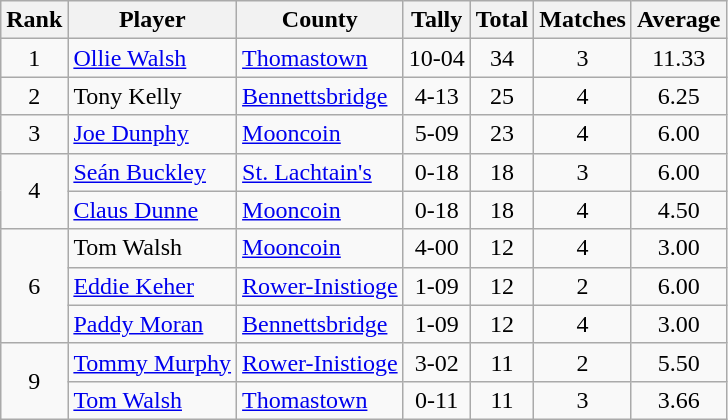<table class="wikitable">
<tr>
<th>Rank</th>
<th>Player</th>
<th>County</th>
<th>Tally</th>
<th>Total</th>
<th>Matches</th>
<th>Average</th>
</tr>
<tr>
<td rowspan=1 align=center>1</td>
<td><a href='#'>Ollie Walsh</a></td>
<td><a href='#'>Thomastown</a></td>
<td align=center>10-04</td>
<td align=center>34</td>
<td align=center>3</td>
<td align=center>11.33</td>
</tr>
<tr>
<td rowspan=1 align=center>2</td>
<td>Tony Kelly</td>
<td><a href='#'>Bennettsbridge</a></td>
<td align=center>4-13</td>
<td align=center>25</td>
<td align=center>4</td>
<td align=center>6.25</td>
</tr>
<tr>
<td rowspan=1 align=center>3</td>
<td><a href='#'>Joe Dunphy</a></td>
<td><a href='#'>Mooncoin</a></td>
<td align=center>5-09</td>
<td align=center>23</td>
<td align=center>4</td>
<td align=center>6.00</td>
</tr>
<tr>
<td rowspan=2 align=center>4</td>
<td><a href='#'>Seán Buckley</a></td>
<td><a href='#'>St. Lachtain's</a></td>
<td align=center>0-18</td>
<td align=center>18</td>
<td align=center>3</td>
<td align=center>6.00</td>
</tr>
<tr>
<td><a href='#'>Claus Dunne</a></td>
<td><a href='#'>Mooncoin</a></td>
<td align=center>0-18</td>
<td align=center>18</td>
<td align=center>4</td>
<td align=center>4.50</td>
</tr>
<tr>
<td rowspan=3 align=center>6</td>
<td>Tom Walsh</td>
<td><a href='#'>Mooncoin</a></td>
<td align=center>4-00</td>
<td align=center>12</td>
<td align=center>4</td>
<td align=center>3.00</td>
</tr>
<tr>
<td><a href='#'>Eddie Keher</a></td>
<td><a href='#'>Rower-Inistioge</a></td>
<td align=center>1-09</td>
<td align=center>12</td>
<td align=center>2</td>
<td align=center>6.00</td>
</tr>
<tr>
<td><a href='#'>Paddy Moran</a></td>
<td><a href='#'>Bennettsbridge</a></td>
<td align=center>1-09</td>
<td align=center>12</td>
<td align=center>4</td>
<td align=center>3.00</td>
</tr>
<tr>
<td rowspan=2 align=center>9</td>
<td><a href='#'>Tommy Murphy</a></td>
<td><a href='#'>Rower-Inistioge</a></td>
<td align=center>3-02</td>
<td align=center>11</td>
<td align=center>2</td>
<td align=center>5.50</td>
</tr>
<tr>
<td><a href='#'>Tom Walsh</a></td>
<td><a href='#'>Thomastown</a></td>
<td align=center>0-11</td>
<td align=center>11</td>
<td align=center>3</td>
<td align=center>3.66</td>
</tr>
</table>
